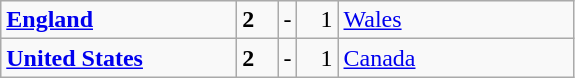<table class="wikitable">
<tr>
<td width=150> <strong><a href='#'>England</a></strong></td>
<td style="width:20px; text-align:left;"><strong>2</strong></td>
<td>-</td>
<td style="width:20px; text-align:right;">1</td>
<td width=150> <a href='#'>Wales</a></td>
</tr>
<tr>
<td> <strong><a href='#'>United States</a></strong></td>
<td style="text-align:left;"><strong>2</strong></td>
<td>-</td>
<td style="text-align:right;">1</td>
<td> <a href='#'>Canada</a></td>
</tr>
</table>
